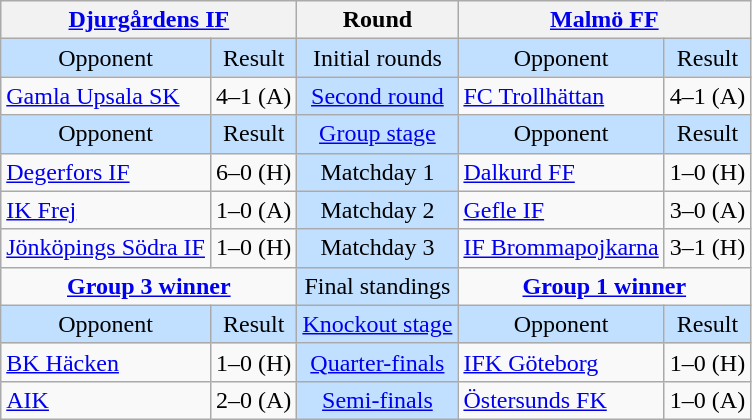<table class="wikitable" style="text-align: center;">
<tr>
<th colspan=2><a href='#'>Djurgårdens IF</a></th>
<th>Round</th>
<th colspan=2><a href='#'>Malmö FF</a></th>
</tr>
<tr style="background:#c1e0ff;">
<td>Opponent</td>
<td>Result</td>
<td>Initial rounds</td>
<td>Opponent</td>
<td>Result</td>
</tr>
<tr>
<td align=left><a href='#'>Gamla Upsala SK</a></td>
<td>4–1 (A)</td>
<td style="background:#c1e0ff;"><a href='#'>Second round</a></td>
<td align=left><a href='#'>FC Trollhättan</a></td>
<td>4–1 (A)</td>
</tr>
<tr style="background:#c1e0ff;">
<td>Opponent</td>
<td>Result</td>
<td><a href='#'>Group stage</a></td>
<td>Opponent</td>
<td>Result</td>
</tr>
<tr>
<td align=left><a href='#'>Degerfors IF</a></td>
<td>6–0 (H)</td>
<td style="background:#c1e0ff;">Matchday 1</td>
<td align=left><a href='#'>Dalkurd FF</a></td>
<td>1–0 (H)</td>
</tr>
<tr>
<td align=left><a href='#'>IK Frej</a></td>
<td>1–0 (A)</td>
<td style="background:#c1e0ff;">Matchday 2</td>
<td align=left><a href='#'>Gefle IF</a></td>
<td>3–0 (A)</td>
</tr>
<tr>
<td align=left><a href='#'>Jönköpings Södra IF</a></td>
<td>1–0 (H)</td>
<td style="background:#c1e0ff;">Matchday 3</td>
<td align=left><a href='#'>IF Brommapojkarna</a></td>
<td>3–1 (H)</td>
</tr>
<tr>
<td colspan="2" style="text-align:center; vertical-align:top;"><strong><a href='#'>Group 3 winner</a></strong><br></td>
<td style="background:#c1e0ff">Final standings</td>
<td colspan="2" style="text-align:center; vertical-align:top;"><strong><a href='#'>Group 1 winner</a></strong><br></td>
</tr>
<tr style="background:#c1e0ff;">
<td>Opponent</td>
<td>Result</td>
<td><a href='#'>Knockout stage</a></td>
<td>Opponent</td>
<td>Result</td>
</tr>
<tr>
<td align=left><a href='#'>BK Häcken</a></td>
<td>1–0 (H)</td>
<td style="background:#c1e0ff;"><a href='#'>Quarter-finals</a></td>
<td align=left><a href='#'>IFK Göteborg</a></td>
<td>1–0 (H)</td>
</tr>
<tr>
<td align=left><a href='#'>AIK</a></td>
<td>2–0 (A)</td>
<td style="background:#c1e0ff;"><a href='#'>Semi-finals</a></td>
<td align=left><a href='#'>Östersunds FK</a></td>
<td>1–0 (A)</td>
</tr>
</table>
